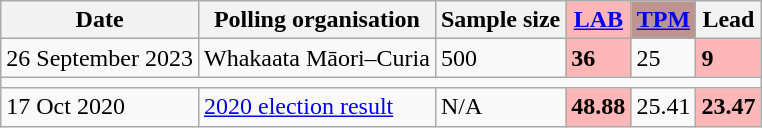<table class="wikitable">
<tr>
<th>Date</th>
<th>Polling organisation</th>
<th>Sample size</th>
<th style="background-color:#FFB6B6"><a href='#'>LAB</a></th>
<th style="background-color:#BD9490"><a href='#'>TPM</a></th>
<th>Lead</th>
</tr>
<tr>
<td>26 September 2023</td>
<td>Whakaata Māori–Curia</td>
<td>500</td>
<td style="background:#FFB6B6"><strong>36</strong></td>
<td>25</td>
<td style="background:#FFB6B6"><strong>9</strong></td>
</tr>
<tr>
<td colspan="9"></td>
</tr>
<tr>
<td>17 Oct 2020</td>
<td><a href='#'>2020 election result</a></td>
<td>N/A</td>
<td style="background-color:#FFB6B6;"><strong>48.88</strong></td>
<td>25.41</td>
<td style="background-color:#FFB6B6;"><strong>23.47</strong></td>
</tr>
</table>
